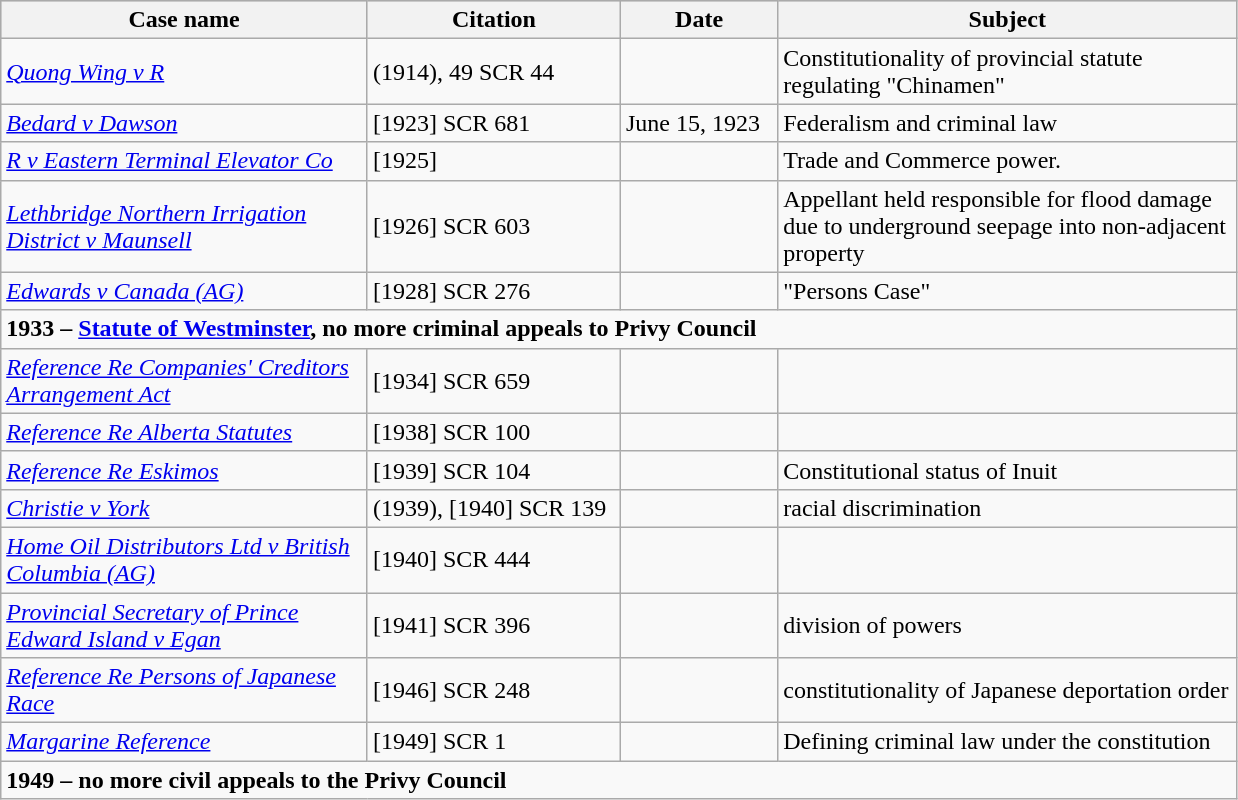<table class="wikitable" width=825>
<tr bgcolor="#CCCCCC">
<th width=34>Case name</th>
<th width=16>Citation</th>
<th font=small width=16>Date</th>
<th width=33>Subject</th>
</tr>
<tr>
<td><em><a href='#'>Quong Wing v R</a></em></td>
<td>(1914), 49 SCR 44</td>
<td></td>
<td>Constitutionality of provincial statute regulating "Chinamen"</td>
</tr>
<tr>
<td><em><a href='#'>Bedard v Dawson</a></em></td>
<td>[1923] SCR 681</td>
<td>June 15, 1923</td>
<td>Federalism and criminal law</td>
</tr>
<tr>
<td><em><a href='#'>R v Eastern Terminal Elevator Co</a></em></td>
<td>[1925]</td>
<td></td>
<td>Trade and Commerce power.</td>
</tr>
<tr>
<td><em><a href='#'>Lethbridge Northern Irrigation District v Maunsell</a></em></td>
<td>[1926] SCR 603</td>
<td></td>
<td>Appellant held responsible for flood damage due to underground seepage into non-adjacent property</td>
</tr>
<tr>
<td><em><a href='#'>Edwards v Canada (AG)</a></em></td>
<td>[1928] SCR 276</td>
<td></td>
<td>"Persons Case"</td>
</tr>
<tr>
<td colspan=4><strong>1933 – <a href='#'>Statute of Westminster</a>, no more criminal appeals to Privy Council</strong></td>
</tr>
<tr>
<td><em><a href='#'>Reference Re Companies' Creditors Arrangement Act</a></em></td>
<td>[1934] SCR 659</td>
<td></td>
<td></td>
</tr>
<tr>
<td><em><a href='#'>Reference Re Alberta Statutes</a></em></td>
<td>[1938] SCR 100</td>
<td></td>
<td></td>
</tr>
<tr>
<td><em><a href='#'>Reference Re Eskimos</a></em></td>
<td>[1939] SCR 104</td>
<td></td>
<td>Constitutional status of Inuit</td>
</tr>
<tr>
<td><em><a href='#'>Christie v York</a></em></td>
<td>(1939), [1940] SCR 139</td>
<td></td>
<td>racial discrimination</td>
</tr>
<tr>
<td><em><a href='#'>Home Oil Distributors Ltd v British Columbia (AG)</a></em></td>
<td>[1940] SCR 444</td>
<td></td>
<td></td>
</tr>
<tr>
<td><em><a href='#'>Provincial Secretary of Prince Edward Island v Egan</a></em></td>
<td>[1941] SCR 396</td>
<td></td>
<td>division of powers</td>
</tr>
<tr>
<td><em><a href='#'>Reference Re Persons of Japanese Race</a></em></td>
<td>[1946] SCR 248</td>
<td></td>
<td>constitutionality of Japanese deportation order</td>
</tr>
<tr>
<td><em><a href='#'>Margarine Reference</a></em></td>
<td>[1949] SCR 1</td>
<td></td>
<td>Defining criminal law under the constitution</td>
</tr>
<tr>
<td colspan=4><strong>1949 – no more civil appeals to the Privy Council</strong></td>
</tr>
</table>
